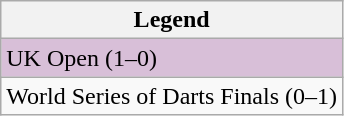<table class="wikitable">
<tr>
<th>Legend</th>
</tr>
<tr style="background:thistle;">
<td>UK Open (1–0)</td>
</tr>
<tr>
<td>World Series of Darts Finals (0–1)</td>
</tr>
</table>
